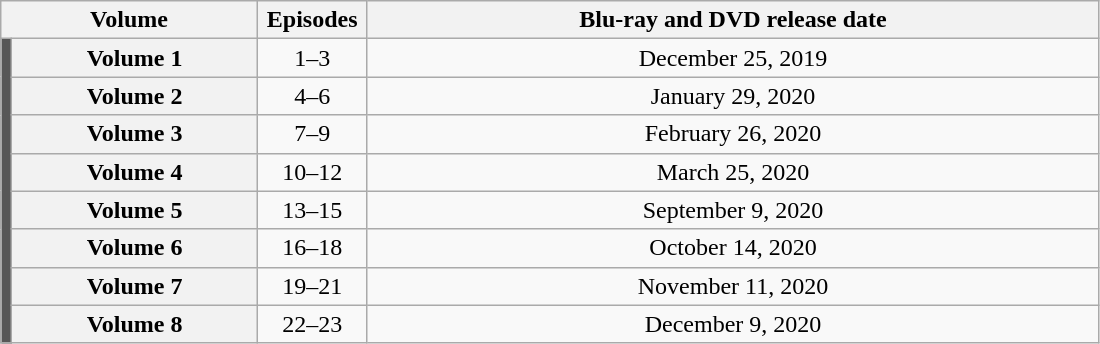<table class="wikitable" style="text-align: center; width: 58%;">
<tr>
<th scope="column" colspan="2">Volume</th>
<th scope="column" width="10%">Episodes</th>
<th scope="column">Blu-ray and DVD release date</th>
</tr>
<tr>
<td rowspan="13" width="1%" style="background: #575757;"></td>
<th scope="row">Volume 1</th>
<td>1–3</td>
<td>December 25, 2019</td>
</tr>
<tr>
<th scope="row">Volume 2</th>
<td>4–6</td>
<td>January 29, 2020</td>
</tr>
<tr>
<th scope="row">Volume 3</th>
<td>7–9</td>
<td>February 26, 2020</td>
</tr>
<tr>
<th scope="row">Volume 4</th>
<td>10–12</td>
<td>March 25, 2020</td>
</tr>
<tr>
<th scope="row">Volume 5</th>
<td>13–15</td>
<td>September 9, 2020</td>
</tr>
<tr>
<th scope="row">Volume 6</th>
<td>16–18</td>
<td>October 14, 2020</td>
</tr>
<tr>
<th scope="row">Volume 7</th>
<td>19–21</td>
<td>November 11, 2020</td>
</tr>
<tr>
<th scope="row">Volume 8</th>
<td>22–23</td>
<td>December 9, 2020</td>
</tr>
</table>
